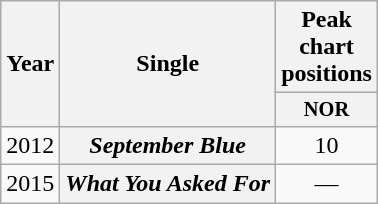<table class="wikitable plainrowheaders" style="text-align:center;" border="1">
<tr>
<th scope="col" rowspan="2">Year</th>
<th scope="col" rowspan="2">Single</th>
<th scope="col" colspan="1">Peak chart positions</th>
</tr>
<tr>
<th scope="col" style="width:4em;font-size:85%;">NOR<br></th>
</tr>
<tr>
<td>2012</td>
<th scope="row"><em>September Blue</em></th>
<td>10</td>
</tr>
<tr>
<td>2015</td>
<th scope="row"><em>What You Asked For</em></th>
<td>—</td>
</tr>
</table>
